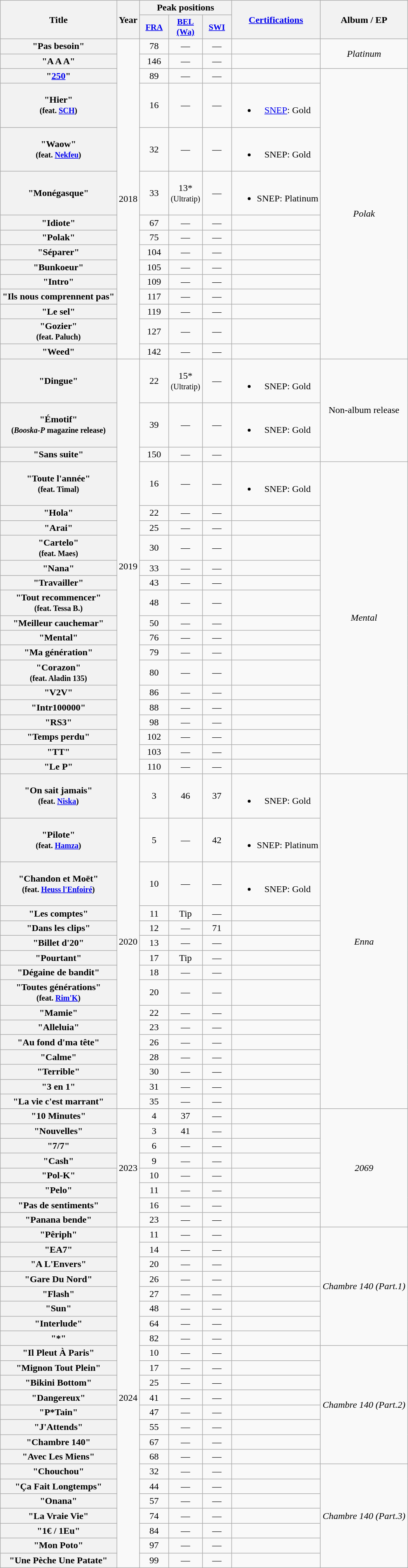<table class="wikitable plainrowheaders" style="text-align:center">
<tr>
<th scope="col" rowspan="2">Title</th>
<th scope="col" rowspan="2">Year</th>
<th scope="col" colspan="3">Peak positions</th>
<th align="center" rowspan="2"><a href='#'>Certifications</a></th>
<th scope="col" rowspan="2">Album / EP</th>
</tr>
<tr>
<th scope="col" style="width:3em;font-size:90%;"><a href='#'>FRA</a><br></th>
<th scope="col" style="width:3em;font-size:90%;"><a href='#'>BEL <br>(Wa)</a><br></th>
<th scope="col" style="width:3em;font-size:90%;"><a href='#'>SWI</a><br></th>
</tr>
<tr>
<th scope="row">"Pas besoin"</th>
<td rowspan=15>2018</td>
<td>78</td>
<td>—</td>
<td>—</td>
<td></td>
<td style="text-align:center;" rowspan=2><em>Platinum</em></td>
</tr>
<tr>
<th scope="row">"A A A"</th>
<td>146</td>
<td>—</td>
<td>—</td>
<td></td>
</tr>
<tr>
<th scope="row">"<a href='#'>250</a>"</th>
<td>89</td>
<td>—</td>
<td>—</td>
<td></td>
<td style="text-align:center;" rowspan=13><em>Polak</em></td>
</tr>
<tr>
<th scope="row">"Hier"<br><small>(feat. <a href='#'>SCH</a>)</small></th>
<td>16</td>
<td>—</td>
<td>—</td>
<td><br><ul><li><a href='#'>SNEP</a>: Gold</li></ul></td>
</tr>
<tr>
<th scope="row">"Waow"<br><small>(feat. <a href='#'>Nekfeu</a>)</small></th>
<td>32</td>
<td>—</td>
<td>—</td>
<td><br><ul><li>SNEP: Gold</li></ul></td>
</tr>
<tr>
<th scope="row">"Monégasque"</th>
<td>33</td>
<td>13*<br><small>(Ultratip)</small></td>
<td>—</td>
<td><br><ul><li>SNEP: Platinum</li></ul></td>
</tr>
<tr>
<th scope="row">"Idiote"</th>
<td>67</td>
<td>—</td>
<td>—</td>
<td></td>
</tr>
<tr>
<th scope="row">"Polak"</th>
<td>75</td>
<td>—</td>
<td>—</td>
<td></td>
</tr>
<tr>
<th scope="row">"Séparer"</th>
<td>104</td>
<td>—</td>
<td>—</td>
<td></td>
</tr>
<tr>
<th scope="row">"Bunkoeur"</th>
<td>105</td>
<td>—</td>
<td>—</td>
<td></td>
</tr>
<tr>
<th scope="row">"Intro"</th>
<td>109</td>
<td>—</td>
<td>—</td>
<td></td>
</tr>
<tr>
<th scope="row">"Ils nous comprennent pas"</th>
<td>117</td>
<td>—</td>
<td>—</td>
<td></td>
</tr>
<tr>
<th scope="row">"Le sel"</th>
<td>119</td>
<td>—</td>
<td>—</td>
<td></td>
</tr>
<tr>
<th scope="row">"Gozier"<br><small>(feat. Paluch)</small></th>
<td>127</td>
<td>—</td>
<td>—</td>
<td></td>
</tr>
<tr>
<th scope="row">"Weed"</th>
<td>142</td>
<td>—</td>
<td>—</td>
<td></td>
</tr>
<tr>
<th scope="row">"Dingue"</th>
<td rowspan=20>2019</td>
<td>22</td>
<td>15*<br><small>(Ultratip)</small></td>
<td>—</td>
<td><br><ul><li>SNEP: Gold</li></ul></td>
<td style="text-align:center;" rowspan=3>Non-album release</td>
</tr>
<tr>
<th scope="row">"Émotif" <br><small>(<em>Booska-P</em> magazine release)</small></th>
<td>39</td>
<td>—</td>
<td>—</td>
<td><br><ul><li>SNEP: Gold</li></ul></td>
</tr>
<tr>
<th scope="row">"Sans suite"</th>
<td>150</td>
<td>—</td>
<td>—</td>
<td></td>
</tr>
<tr>
<th scope="row">"Toute l'année"<br><small>(feat. Timal)</small></th>
<td>16</td>
<td>—</td>
<td>—</td>
<td><br><ul><li>SNEP: Gold</li></ul></td>
<td style="text-align:center;" rowspan=17><em>Mental</em></td>
</tr>
<tr>
<th scope="row">"Hola"</th>
<td>22</td>
<td>—</td>
<td>—</td>
<td></td>
</tr>
<tr>
<th scope="row">"Arai"</th>
<td>25</td>
<td>—</td>
<td>—</td>
<td></td>
</tr>
<tr>
<th scope="row">"Cartelo"<br><small>(feat. Maes)</small></th>
<td>30</td>
<td>—</td>
<td>—</td>
<td></td>
</tr>
<tr>
<th scope="row">"Nana"</th>
<td>33</td>
<td>—</td>
<td>—</td>
<td></td>
</tr>
<tr>
<th scope="row">"Travailler"</th>
<td>43</td>
<td>—</td>
<td>—</td>
<td></td>
</tr>
<tr>
<th scope="row">"Tout recommencer"<br><small>(feat. Tessa B.)</small></th>
<td>48</td>
<td>—</td>
<td>—</td>
<td></td>
</tr>
<tr>
<th scope="row">"Meilleur cauchemar"</th>
<td>50</td>
<td>—</td>
<td>—</td>
<td></td>
</tr>
<tr>
<th scope="row">"Mental"</th>
<td>76</td>
<td>—</td>
<td>—</td>
<td></td>
</tr>
<tr>
<th scope="row">"Ma génération"</th>
<td>79</td>
<td>—</td>
<td>—</td>
<td></td>
</tr>
<tr>
<th scope="row">"Corazon"<br><small>(feat. Aladin 135)</small></th>
<td>80</td>
<td>—</td>
<td>—</td>
<td></td>
</tr>
<tr>
<th scope="row">"V2V"</th>
<td>86</td>
<td>—</td>
<td>—</td>
<td></td>
</tr>
<tr>
<th scope="row">"Intr100000"</th>
<td>88</td>
<td>—</td>
<td>—</td>
<td></td>
</tr>
<tr>
<th scope="row">"RS3"</th>
<td>98</td>
<td>—</td>
<td>—</td>
<td></td>
</tr>
<tr>
<th scope="row">"Temps perdu"</th>
<td>102</td>
<td>—</td>
<td>—</td>
<td></td>
</tr>
<tr>
<th scope="row">"TT"</th>
<td>103</td>
<td>—</td>
<td>—</td>
<td></td>
</tr>
<tr>
<th scope="row">"Le P"</th>
<td>110</td>
<td>—</td>
<td>—</td>
<td></td>
</tr>
<tr>
<th scope="row">"On sait jamais"<br><small>(feat. <a href='#'>Niska</a>)</small></th>
<td rowspan=16>2020</td>
<td>3</td>
<td>46</td>
<td>37</td>
<td><br><ul><li>SNEP: Gold</li></ul></td>
<td style="text-align:center;" rowspan=16><em>Enna</em></td>
</tr>
<tr>
<th scope="row">"Pilote"<br><small>(feat. <a href='#'>Hamza</a>)</small></th>
<td>5</td>
<td>—</td>
<td>42</td>
<td><br><ul><li>SNEP: Platinum</li></ul></td>
</tr>
<tr>
<th scope="row">"Chandon et Moët"<small><br>(feat. <a href='#'>Heuss l'Enfoiré</a>)</small></th>
<td>10</td>
<td>—</td>
<td>—</td>
<td><br><ul><li>SNEP: Gold</li></ul></td>
</tr>
<tr>
<th scope="row">"Les comptes"</th>
<td>11</td>
<td>Tip</td>
<td>—</td>
<td></td>
</tr>
<tr>
<th scope="row">"Dans les clips"</th>
<td>12</td>
<td>—</td>
<td>71</td>
<td></td>
</tr>
<tr>
<th scope="row">"Billet d'20"</th>
<td>13</td>
<td>—</td>
<td>—</td>
<td></td>
</tr>
<tr>
<th scope="row">"Pourtant"</th>
<td>17</td>
<td>Tip</td>
<td>—</td>
<td></td>
</tr>
<tr>
<th scope="row">"Dégaine de bandit"</th>
<td>18</td>
<td>—</td>
<td>—</td>
<td></td>
</tr>
<tr>
<th scope="row">"Toutes générations" <br><small>(feat. <a href='#'>Rim'K</a>)</small></th>
<td>20</td>
<td>—</td>
<td>—</td>
<td></td>
</tr>
<tr>
<th scope="row">"Mamie"</th>
<td>22</td>
<td>—</td>
<td>—</td>
<td></td>
</tr>
<tr>
<th scope="row">"Alleluia"</th>
<td>23</td>
<td>—</td>
<td>—</td>
<td></td>
</tr>
<tr>
<th scope="row">"Au fond d'ma tête"</th>
<td>26</td>
<td>—</td>
<td>—</td>
<td></td>
</tr>
<tr>
<th scope="row">"Calme"</th>
<td>28</td>
<td>—</td>
<td>—</td>
<td></td>
</tr>
<tr>
<th scope="row">"Terrible"</th>
<td>30</td>
<td>—</td>
<td>—</td>
<td></td>
</tr>
<tr>
<th scope="row">"3 en 1"</th>
<td>31</td>
<td>—</td>
<td>—</td>
<td></td>
</tr>
<tr>
<th scope="row">"La vie c'est marrant"</th>
<td>35</td>
<td>—</td>
<td>—</td>
<td></td>
</tr>
<tr>
<th scope="row">"10 Minutes"<br></th>
<td rowspan="8">2023</td>
<td>4</td>
<td>37</td>
<td>—</td>
<td></td>
<td rowspan="8"><em>2069</em></td>
</tr>
<tr>
<th scope="row">"Nouvelles"</th>
<td>3</td>
<td>41</td>
<td>—</td>
<td></td>
</tr>
<tr>
<th scope="row">"7/7"</th>
<td>6</td>
<td>—</td>
<td>—</td>
<td></td>
</tr>
<tr>
<th scope="row">"Cash"</th>
<td>9</td>
<td>—</td>
<td>—</td>
<td></td>
</tr>
<tr>
<th scope="row">"Pol-K"</th>
<td>10</td>
<td>—</td>
<td>—</td>
<td></td>
</tr>
<tr>
<th scope="row">"Pelo"</th>
<td>11</td>
<td>—</td>
<td>—</td>
<td></td>
</tr>
<tr>
<th scope="row">"Pas de sentiments"</th>
<td>16</td>
<td>—</td>
<td>—</td>
<td></td>
</tr>
<tr>
<th scope="row">"Panana bende"</th>
<td>23</td>
<td>—</td>
<td>—</td>
<td></td>
</tr>
<tr>
<th scope="row">"Pêriph"</th>
<td rowspan="23">2024</td>
<td>11</td>
<td>—</td>
<td>—</td>
<td></td>
<td rowspan=8><em>Chambre 140 (Part.1)</em></td>
</tr>
<tr>
<th scope="row">"EA7"</th>
<td>14</td>
<td>—</td>
<td>—</td>
<td></td>
</tr>
<tr>
<th scope="row">"A L'Envers"</th>
<td>20</td>
<td>—</td>
<td>—</td>
<td></td>
</tr>
<tr>
<th scope="row">"Gare Du Nord"</th>
<td>26</td>
<td>—</td>
<td>—</td>
<td></td>
</tr>
<tr>
<th scope="row">"Flash"</th>
<td>27</td>
<td>—</td>
<td>—</td>
<td></td>
</tr>
<tr>
<th scope="row">"Sun"</th>
<td>48</td>
<td>—</td>
<td>—</td>
<td></td>
</tr>
<tr>
<th scope="row">"Interlude"</th>
<td>64</td>
<td>—</td>
<td>—</td>
<td></td>
</tr>
<tr>
<th scope="row">"*"</th>
<td>82</td>
<td>—</td>
<td>—</td>
<td></td>
</tr>
<tr>
<th scope="row">"Il Pleut À Paris"</th>
<td>10</td>
<td>—</td>
<td>—</td>
<td></td>
<td rowspan=8><em>Chambre 140 (Part.2)</em></td>
</tr>
<tr>
<th scope="row">"Mignon Tout Plein"</th>
<td>17</td>
<td>—</td>
<td>—</td>
<td></td>
</tr>
<tr>
<th scope="row">"Bikini Bottom"</th>
<td>25</td>
<td>—</td>
<td>—</td>
<td></td>
</tr>
<tr>
<th scope="row">"Dangereux"</th>
<td>41</td>
<td>—</td>
<td>—</td>
<td></td>
</tr>
<tr>
<th scope="row">"P*Tain"</th>
<td>47</td>
<td>—</td>
<td>—</td>
<td></td>
</tr>
<tr>
<th scope="row">"J'Attends"</th>
<td>55</td>
<td>—</td>
<td>—</td>
<td></td>
</tr>
<tr>
<th scope="row">"Chambre 140"</th>
<td>67</td>
<td>—</td>
<td>—</td>
<td></td>
</tr>
<tr>
<th scope="row">"Avec Les Miens"</th>
<td>68</td>
<td>—</td>
<td>—</td>
<td></td>
</tr>
<tr>
<th scope="row">"Chouchou"</th>
<td>32</td>
<td>—</td>
<td>—</td>
<td></td>
<td rowspan=7><em>Chambre 140 (Part.3)</em></td>
</tr>
<tr>
<th scope="row">"Ça Fait Longtemps"</th>
<td>44</td>
<td>—</td>
<td>—</td>
<td></td>
</tr>
<tr>
<th scope="row">"Onana"</th>
<td>57</td>
<td>—</td>
<td>—</td>
<td></td>
</tr>
<tr>
<th scope="row">"La Vraie Vie"</th>
<td>74</td>
<td>—</td>
<td>—</td>
<td></td>
</tr>
<tr>
<th scope="row">"1€ / 1Eu"</th>
<td>84</td>
<td>—</td>
<td>—</td>
<td></td>
</tr>
<tr>
<th scope="row">"Mon Poto"</th>
<td>97</td>
<td>—</td>
<td>—</td>
<td></td>
</tr>
<tr>
<th scope="row">"Une Pèche Une Patate"</th>
<td>99</td>
<td>—</td>
<td>—</td>
<td></td>
</tr>
</table>
